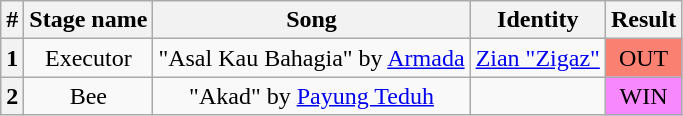<table class="wikitable plainrowheaders" style="text-align: center;">
<tr>
<th>#</th>
<th>Stage name</th>
<th>Song</th>
<th>Identity</th>
<th>Result</th>
</tr>
<tr>
<th>1</th>
<td>Executor</td>
<td>"Asal Kau Bahagia" by <a href='#'>Armada</a></td>
<td><a href='#'>Zian "Zigaz"</a></td>
<td bgcolor="salmon">OUT</td>
</tr>
<tr>
<th>2</th>
<td>Bee</td>
<td>"Akad" by <a href='#'>Payung Teduh</a></td>
<td></td>
<td bgcolor="F888FD">WIN</td>
</tr>
</table>
